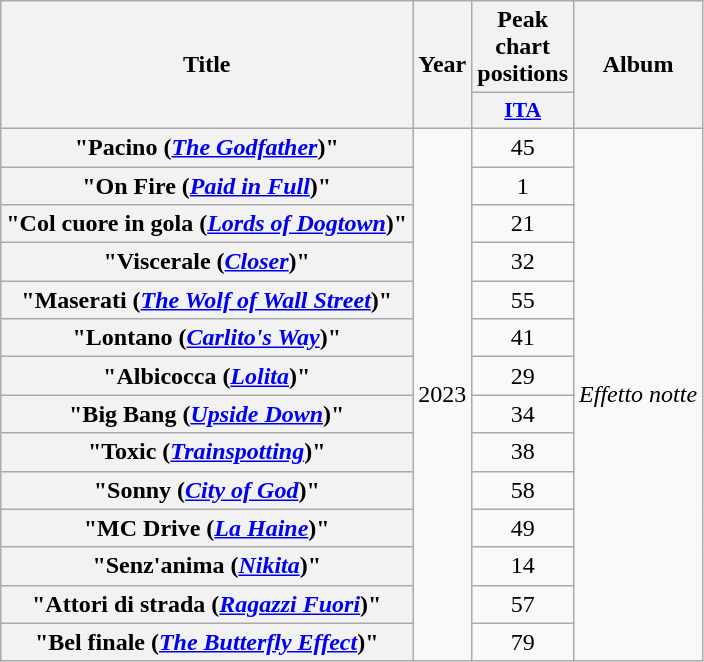<table class="wikitable plainrowheaders" style="text-align:center;">
<tr>
<th scope="col" rowspan="2">Title</th>
<th scope="col" rowspan="2">Year</th>
<th scope="col" colspan="1">Peak chart positions</th>
<th scope="col" rowspan="2">Album</th>
</tr>
<tr>
<th scope="col" style="width:3em;font-size:90%;"><a href='#'>ITA</a><br></th>
</tr>
<tr>
<th scope="row">"Pacino (<em><a href='#'>The Godfather</a></em>)"</th>
<td rowspan="14">2023</td>
<td>45</td>
<td rowspan="14"><em>Effetto notte</em></td>
</tr>
<tr>
<th scope="row">"On Fire (<em><a href='#'>Paid in Full</a></em>)"<br></th>
<td>1</td>
</tr>
<tr>
<th scope="row">"Col cuore in gola (<em><a href='#'>Lords of Dogtown</a></em>)"</th>
<td>21</td>
</tr>
<tr>
<th scope="row">"Viscerale (<em><a href='#'>Closer</a></em>)"</th>
<td>32</td>
</tr>
<tr>
<th scope="row">"Maserati (<em><a href='#'>The Wolf of Wall Street</a></em>)"</th>
<td>55</td>
</tr>
<tr>
<th scope="row">"Lontano (<em><a href='#'>Carlito's Way</a></em>)"<br></th>
<td>41</td>
</tr>
<tr>
<th scope="row">"Albicocca (<em><a href='#'>Lolita</a></em>)"<br></th>
<td>29</td>
</tr>
<tr>
<th scope="row">"Big Bang (<em><a href='#'>Upside Down</a></em>)"</th>
<td>34</td>
</tr>
<tr>
<th scope="row">"Toxic (<em><a href='#'>Trainspotting</a></em>)"</th>
<td>38</td>
</tr>
<tr>
<th scope="row">"Sonny (<em><a href='#'>City of God</a></em>)"</th>
<td>58</td>
</tr>
<tr>
<th scope="row">"MC Drive (<em><a href='#'>La Haine</a></em>)"<br></th>
<td>49</td>
</tr>
<tr>
<th scope="row">"Senz'anima (<em><a href='#'>Nikita</a></em>)"<br></th>
<td>14</td>
</tr>
<tr>
<th scope="row">"Attori di strada (<em><a href='#'>Ragazzi Fuori</a></em>)"</th>
<td>57</td>
</tr>
<tr>
<th scope="row">"Bel finale (<em><a href='#'>The Butterfly Effect</a></em>)"</th>
<td>79</td>
</tr>
</table>
